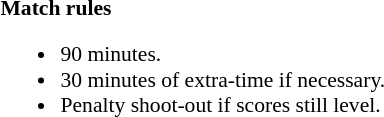<table width=82% style="font-size: 90%">
<tr>
<td width=50% valign=top><br><strong>Match rules</strong><ul><li>90 minutes.</li><li>30 minutes of extra-time if necessary.</li><li>Penalty shoot-out if scores still level.</li></ul></td>
</tr>
</table>
